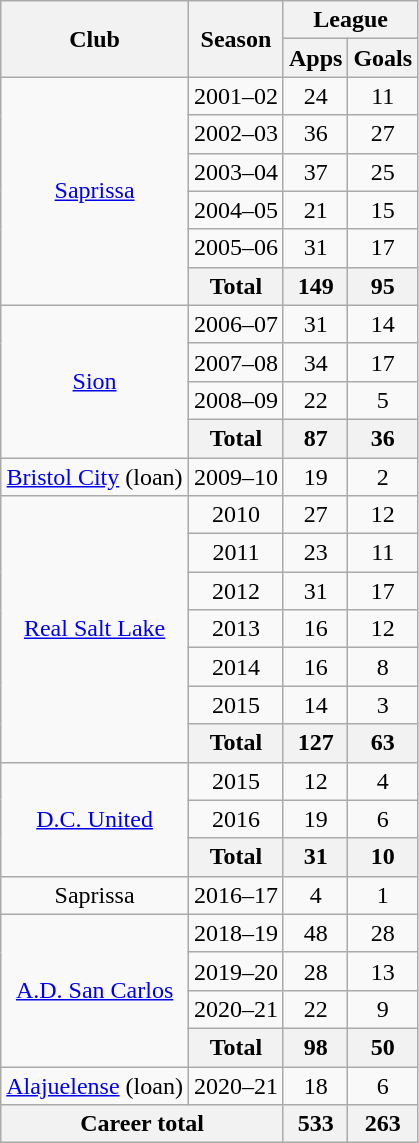<table class="wikitable" style="text-align:center">
<tr>
<th rowspan="2">Club</th>
<th rowspan="2">Season</th>
<th colspan="2">League</th>
</tr>
<tr>
<th>Apps</th>
<th>Goals</th>
</tr>
<tr>
<td rowspan="6"><a href='#'>Saprissa</a></td>
<td>2001–02</td>
<td>24</td>
<td>11</td>
</tr>
<tr>
<td>2002–03</td>
<td>36</td>
<td>27</td>
</tr>
<tr>
<td>2003–04</td>
<td>37</td>
<td>25</td>
</tr>
<tr>
<td>2004–05</td>
<td>21</td>
<td>15</td>
</tr>
<tr>
<td>2005–06</td>
<td>31</td>
<td>17</td>
</tr>
<tr>
<th>Total</th>
<th>149</th>
<th>95</th>
</tr>
<tr>
<td rowspan="4"><a href='#'>Sion</a></td>
<td>2006–07</td>
<td>31</td>
<td>14</td>
</tr>
<tr>
<td>2007–08</td>
<td>34</td>
<td>17</td>
</tr>
<tr>
<td>2008–09</td>
<td>22</td>
<td>5</td>
</tr>
<tr>
<th>Total</th>
<th>87</th>
<th>36</th>
</tr>
<tr>
<td><a href='#'>Bristol City</a> (loan)</td>
<td>2009–10</td>
<td>19</td>
<td>2</td>
</tr>
<tr>
<td rowspan="7"><a href='#'>Real Salt Lake</a></td>
<td>2010</td>
<td>27</td>
<td>12</td>
</tr>
<tr>
<td>2011</td>
<td>23</td>
<td>11</td>
</tr>
<tr>
<td>2012</td>
<td>31</td>
<td>17</td>
</tr>
<tr>
<td>2013</td>
<td>16</td>
<td>12</td>
</tr>
<tr>
<td>2014</td>
<td>16</td>
<td>8</td>
</tr>
<tr>
<td>2015</td>
<td>14</td>
<td>3</td>
</tr>
<tr>
<th>Total</th>
<th>127</th>
<th>63</th>
</tr>
<tr>
<td rowspan="3"><a href='#'>D.C. United</a></td>
<td>2015</td>
<td>12</td>
<td>4</td>
</tr>
<tr>
<td>2016</td>
<td>19</td>
<td>6</td>
</tr>
<tr>
<th>Total</th>
<th>31</th>
<th>10</th>
</tr>
<tr>
<td>Saprissa</td>
<td>2016–17</td>
<td>4</td>
<td>1</td>
</tr>
<tr>
<td rowspan="4"><a href='#'>A.D. San Carlos</a></td>
<td>2018–19</td>
<td>48</td>
<td>28</td>
</tr>
<tr>
<td>2019–20</td>
<td>28</td>
<td>13</td>
</tr>
<tr>
<td>2020–21</td>
<td>22</td>
<td>9</td>
</tr>
<tr>
<th>Total</th>
<th>98</th>
<th>50</th>
</tr>
<tr>
<td><a href='#'>Alajuelense</a> (loan)</td>
<td>2020–21</td>
<td>18</td>
<td>6</td>
</tr>
<tr>
<th colspan="2">Career total</th>
<th>533</th>
<th>263</th>
</tr>
</table>
